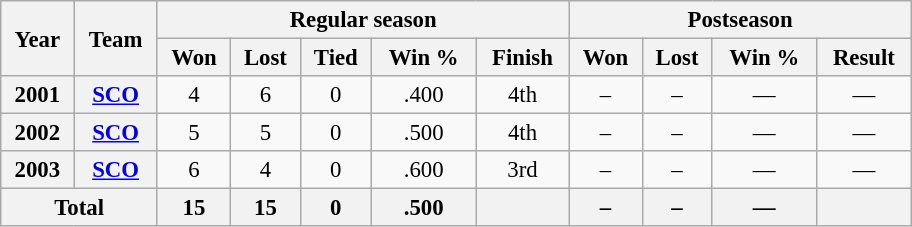<table class="wikitable" style="font-size:95%; text-align:center; width:40em">
<tr>
<th rowspan="2">Year</th>
<th rowspan="2">Team</th>
<th colspan="5">Regular season</th>
<th colspan="4">Postseason</th>
</tr>
<tr>
<th>Won</th>
<th>Lost</th>
<th>Tied</th>
<th>Win %</th>
<th>Finish</th>
<th>Won</th>
<th>Lost</th>
<th>Win %</th>
<th>Result</th>
</tr>
<tr>
<th>2001</th>
<th><a href='#'>SCO</a></th>
<td>4</td>
<td>6</td>
<td>0</td>
<td>.400</td>
<td>4th </td>
<td>–</td>
<td>–</td>
<td>—</td>
<td>—</td>
</tr>
<tr>
<th>2002</th>
<th><a href='#'>SCO</a></th>
<td>5</td>
<td>5</td>
<td>0</td>
<td>.500</td>
<td>4th </td>
<td>–</td>
<td>–</td>
<td>—</td>
<td>—</td>
</tr>
<tr>
<th>2003</th>
<th><a href='#'>SCO</a></th>
<td>6</td>
<td>4</td>
<td>0</td>
<td>.600</td>
<td>3rd </td>
<td>–</td>
<td>–</td>
<td>—</td>
<td>—</td>
</tr>
<tr>
<th colspan="2">Total</th>
<th>15</th>
<th>15</th>
<th>0</th>
<th>.500</th>
<th></th>
<th>–</th>
<th>–</th>
<th>—</th>
<th></th>
</tr>
</table>
